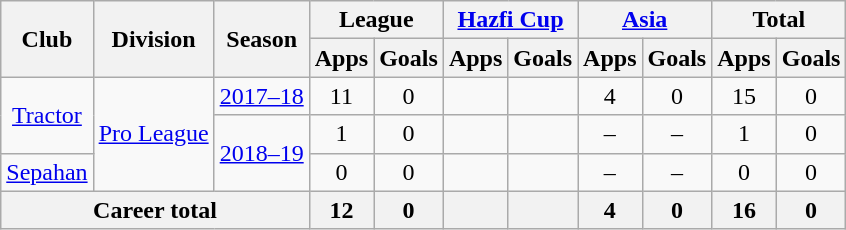<table class="wikitable" style="text-align: center;">
<tr>
<th rowspan="2">Club</th>
<th rowspan="2">Division</th>
<th rowspan="2">Season</th>
<th colspan="2">League</th>
<th colspan="2"><a href='#'>Hazfi Cup</a></th>
<th colspan="2"><a href='#'>Asia</a></th>
<th colspan="2">Total</th>
</tr>
<tr>
<th>Apps</th>
<th>Goals</th>
<th>Apps</th>
<th>Goals</th>
<th>Apps</th>
<th>Goals</th>
<th>Apps</th>
<th>Goals</th>
</tr>
<tr>
<td rowspan=2><a href='#'>Tractor</a></td>
<td rowspan=3><a href='#'>Pro League</a></td>
<td><a href='#'>2017–18</a></td>
<td>11</td>
<td>0</td>
<td></td>
<td></td>
<td>4</td>
<td>0</td>
<td>15</td>
<td>0</td>
</tr>
<tr>
<td rowspan=2><a href='#'>2018–19</a></td>
<td>1</td>
<td>0</td>
<td></td>
<td></td>
<td>–</td>
<td>–</td>
<td>1</td>
<td>0</td>
</tr>
<tr>
<td rowspan=1><a href='#'>Sepahan</a></td>
<td>0</td>
<td>0</td>
<td></td>
<td></td>
<td>–</td>
<td>–</td>
<td>0</td>
<td>0</td>
</tr>
<tr>
<th colspan=3>Career total</th>
<th>12</th>
<th>0</th>
<th></th>
<th></th>
<th>4</th>
<th>0</th>
<th>16</th>
<th>0</th>
</tr>
</table>
